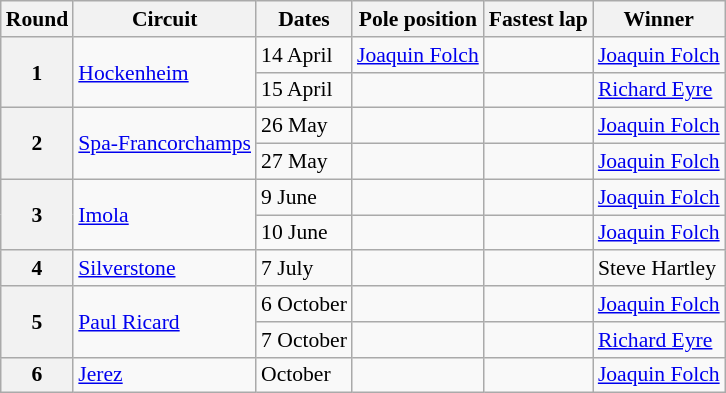<table class="wikitable" style="font-size: 90%;">
<tr>
<th>Round</th>
<th>Circuit</th>
<th>Dates</th>
<th>Pole position</th>
<th>Fastest lap</th>
<th>Winner</th>
</tr>
<tr>
<th rowspan=2>1</th>
<td rowspan=2> <a href='#'>Hockenheim</a></td>
<td>14 April</td>
<td> <a href='#'>Joaquin Folch</a></td>
<td></td>
<td> <a href='#'>Joaquin Folch</a></td>
</tr>
<tr>
<td>15 April</td>
<td></td>
<td></td>
<td> <a href='#'>Richard Eyre</a></td>
</tr>
<tr>
<th rowspan=2>2</th>
<td rowspan=2> <a href='#'>Spa-Francorchamps</a></td>
<td>26 May</td>
<td></td>
<td></td>
<td> <a href='#'>Joaquin Folch</a></td>
</tr>
<tr>
<td>27 May</td>
<td></td>
<td></td>
<td> <a href='#'>Joaquin Folch</a></td>
</tr>
<tr>
<th rowspan=2>3</th>
<td rowspan=2> <a href='#'>Imola</a></td>
<td>9 June</td>
<td></td>
<td></td>
<td> <a href='#'>Joaquin Folch</a></td>
</tr>
<tr>
<td>10 June</td>
<td></td>
<td></td>
<td> <a href='#'>Joaquin Folch</a></td>
</tr>
<tr>
<th>4</th>
<td> <a href='#'>Silverstone</a></td>
<td>7 July</td>
<td></td>
<td></td>
<td> Steve Hartley</td>
</tr>
<tr>
<th rowspan=2>5</th>
<td rowspan=2> <a href='#'>Paul Ricard</a></td>
<td>6 October</td>
<td></td>
<td></td>
<td> <a href='#'>Joaquin Folch</a></td>
</tr>
<tr>
<td>7 October</td>
<td></td>
<td></td>
<td> <a href='#'>Richard Eyre</a></td>
</tr>
<tr>
<th>6</th>
<td> <a href='#'>Jerez</a></td>
<td>October</td>
<td></td>
<td></td>
<td> <a href='#'>Joaquin Folch</a></td>
</tr>
</table>
